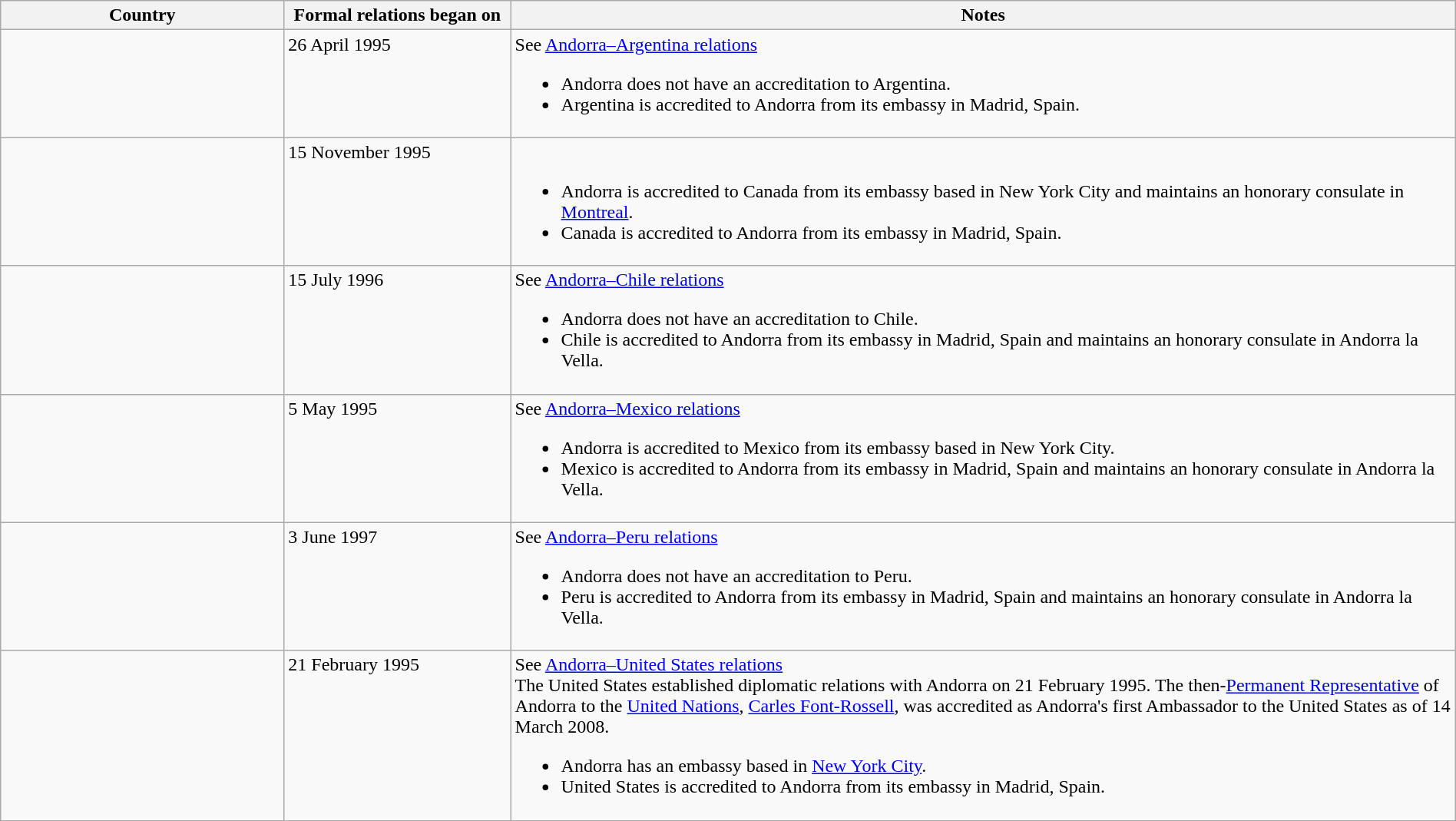<table class="wikitable sortable" style="width:100%; margin:auto;">
<tr>
<th style="width:15%;">Country</th>
<th style="width:12%;">Formal relations began on</th>
<th style="width:50%;">Notes</th>
</tr>
<tr valign="top">
<td></td>
<td>26 April 1995</td>
<td>See <a href='#'>Andorra–Argentina relations</a><br><ul><li>Andorra does not have an accreditation to Argentina.</li><li>Argentina is accredited to Andorra from its embassy in Madrid, Spain.</li></ul></td>
</tr>
<tr valign="top">
<td></td>
<td>15 November 1995</td>
<td><br><ul><li>Andorra is accredited to Canada from its embassy based in New York City and maintains an honorary consulate in <a href='#'>Montreal</a>.</li><li>Canada is accredited to Andorra from its embassy in Madrid, Spain.</li></ul></td>
</tr>
<tr valign="top">
<td></td>
<td>15 July 1996</td>
<td>See <a href='#'>Andorra–Chile relations</a><br><ul><li>Andorra does not have an accreditation to Chile.</li><li>Chile is accredited to Andorra from its embassy in Madrid, Spain and maintains an honorary consulate in Andorra la Vella.</li></ul></td>
</tr>
<tr valign="top">
<td></td>
<td>5 May 1995</td>
<td>See <a href='#'>Andorra–Mexico relations</a><br><ul><li>Andorra is accredited to Mexico from its embassy based in New York City.</li><li>Mexico is accredited to Andorra from its embassy in Madrid, Spain and maintains an honorary consulate in Andorra la Vella.</li></ul></td>
</tr>
<tr valign="top">
<td></td>
<td>3 June 1997</td>
<td>See <a href='#'>Andorra–Peru relations</a><br><ul><li>Andorra does not have an accreditation to Peru.</li><li>Peru is accredited to Andorra from its embassy in Madrid, Spain and maintains an honorary consulate in Andorra la Vella.</li></ul></td>
</tr>
<tr valign="top">
<td></td>
<td>21 February 1995</td>
<td>See <a href='#'>Andorra–United States relations</a><br>The United States established diplomatic relations with Andorra on 21 February 1995. The then-<a href='#'>Permanent Representative</a> of Andorra to the <a href='#'>United Nations</a>, <a href='#'>Carles Font-Rossell</a>, was accredited as Andorra's first Ambassador to the United States as of 14 March 2008.<ul><li>Andorra has an embassy based in <a href='#'>New York City</a>.</li><li>United States is accredited to Andorra from its embassy in Madrid, Spain.</li></ul></td>
</tr>
</table>
